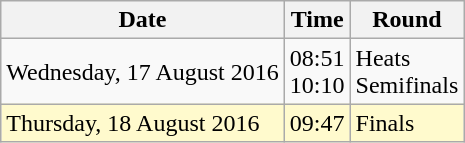<table class="wikitable">
<tr>
<th>Date</th>
<th>Time</th>
<th>Round</th>
</tr>
<tr>
<td>Wednesday, 17 August 2016</td>
<td>08:51<br>10:10</td>
<td>Heats<br>Semifinals</td>
</tr>
<tr>
<td style=background:lemonchiffon>Thursday, 18 August 2016</td>
<td style=background:lemonchiffon>09:47</td>
<td style=background:lemonchiffon>Finals</td>
</tr>
</table>
